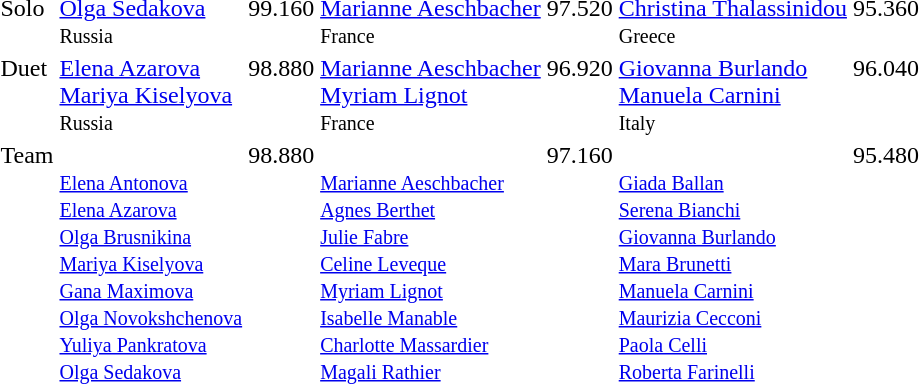<table>
<tr valign=top>
<td>Solo</td>
<td> <a href='#'>Olga Sedakova</a><br><small>Russia</small></td>
<td>99.160</td>
<td> <a href='#'>Marianne Aeschbacher</a><br><small>France</small></td>
<td>97.520</td>
<td> <a href='#'>Christina Thalassinidou</a><br><small>Greece</small></td>
<td>95.360</td>
</tr>
<tr valign=top>
<td>Duet</td>
<td> <a href='#'>Elena Azarova</a><br><a href='#'>Mariya Kiselyova</a><br><small>Russia</small></td>
<td>98.880</td>
<td> <a href='#'>Marianne Aeschbacher</a><br><a href='#'>Myriam Lignot</a><br><small>France</small></td>
<td>96.920</td>
<td> <a href='#'>Giovanna Burlando</a><br><a href='#'>Manuela Carnini</a><br><small>Italy</small></td>
<td>96.040</td>
</tr>
<tr valign=top>
<td>Team</td>
<td><br><small><a href='#'>Elena Antonova</a><br><a href='#'>Elena Azarova</a><br><a href='#'>Olga Brusnikina</a><br><a href='#'>Mariya Kiselyova</a><br><a href='#'>Gana Maximova</a><br><a href='#'>Olga Novokshchenova</a><br><a href='#'>Yuliya Pankratova</a><br><a href='#'>Olga Sedakova</a></small></td>
<td>98.880</td>
<td><br><small><a href='#'>Marianne Aeschbacher</a><br><a href='#'>Agnes Berthet</a><br><a href='#'>Julie Fabre</a><br><a href='#'>Celine Leveque</a><br><a href='#'>Myriam Lignot</a><br><a href='#'>Isabelle Manable</a><br><a href='#'>Charlotte Massardier</a><br><a href='#'>Magali Rathier</a></small></td>
<td>97.160</td>
<td><br><small><a href='#'>Giada Ballan</a><br><a href='#'>Serena Bianchi</a><br><a href='#'>Giovanna Burlando</a><br><a href='#'>Mara Brunetti</a><br><a href='#'>Manuela Carnini</a><br><a href='#'>Maurizia Cecconi</a><br><a href='#'>Paola Celli</a><br><a href='#'>Roberta Farinelli</a></small></td>
<td>95.480</td>
</tr>
</table>
